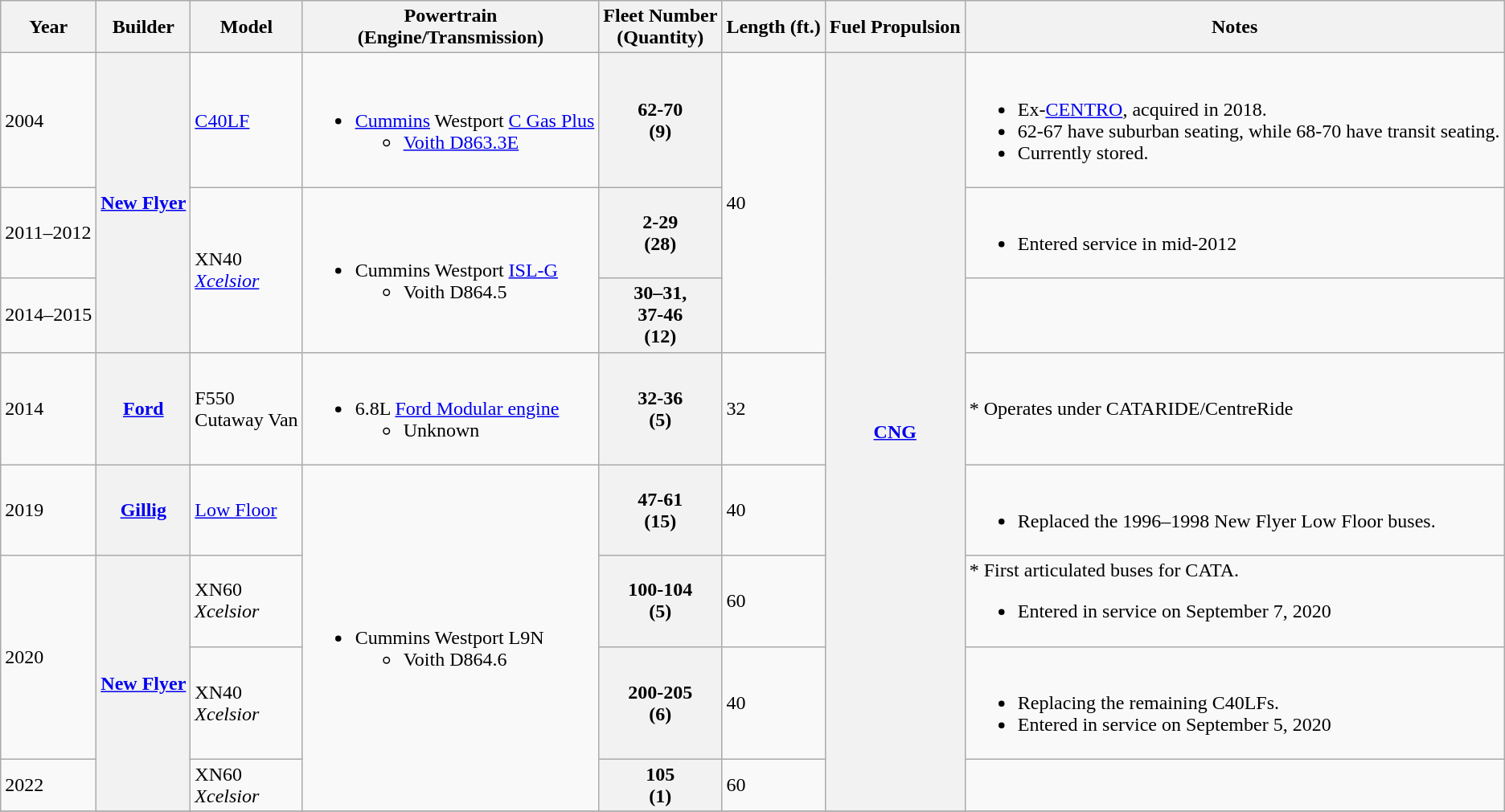<table class="wikitable">
<tr>
<th>Year</th>
<th>Builder</th>
<th>Model</th>
<th>Powertrain<br>(Engine/Transmission)</th>
<th>Fleet Number<br>(Quantity)</th>
<th>Length (ft.)</th>
<th>Fuel Propulsion</th>
<th>Notes</th>
</tr>
<tr>
<td>2004</td>
<th rowspan="3"><a href='#'>New Flyer</a></th>
<td><a href='#'>C40LF</a></td>
<td><br><ul><li><a href='#'>Cummins</a> Westport <a href='#'>C Gas Plus</a><ul><li><a href='#'>Voith D863.3E</a></li></ul></li></ul></td>
<th>62-70<br>(9)</th>
<td rowspan="3">40</td>
<th rowspan="8"><a href='#'>CNG</a></th>
<td><br><ul><li>Ex-<a href='#'>CENTRO</a>, acquired in 2018.</li><li>62-67 have suburban seating, while 68-70 have transit seating.</li><li>Currently stored.</li></ul></td>
</tr>
<tr>
<td>2011–2012</td>
<td rowspan=2>XN40<br><em><a href='#'>Xcelsior</a></em></td>
<td rowspan="2"><br><ul><li>Cummins Westport <a href='#'>ISL-G</a><ul><li>Voith D864.5</li></ul></li></ul></td>
<th>2-29<br>(28)</th>
<td><br><ul><li>Entered service in mid-2012</li></ul></td>
</tr>
<tr>
<td rowspan=1>2014–2015</td>
<th>30–31,<br>37-46<br>(12)</th>
<td></td>
</tr>
<tr>
<td>2014</td>
<th><a href='#'>Ford</a></th>
<td>F550<br>Cutaway Van</td>
<td><br><ul><li>6.8L <a href='#'>Ford Modular engine</a><ul><li>Unknown</li></ul></li></ul></td>
<th>32-36<br>(5)</th>
<td>32</td>
<td>* Operates under CATARIDE/CentreRide</td>
</tr>
<tr>
<td>2019</td>
<th><a href='#'>Gillig</a></th>
<td><a href='#'>Low Floor</a></td>
<td rowspan="4"><br><ul><li>Cummins Westport L9N<ul><li>Voith D864.6</li></ul></li></ul></td>
<th>47-61<br>(15)</th>
<td>40</td>
<td><br><ul><li>Replaced the 1996–1998 New Flyer Low Floor buses.</li></ul></td>
</tr>
<tr>
<td rowspan=2>2020</td>
<th rowspan="3"><a href='#'>New Flyer</a></th>
<td>XN60<br><em>Xcelsior</em></td>
<th>100-104<br>(5)</th>
<td>60</td>
<td>* First articulated buses for CATA.<br><ul><li>Entered in service on September 7, 2020</li></ul></td>
</tr>
<tr>
<td>XN40<br><em>Xcelsior</em></td>
<th>200-205<br>(6)</th>
<td>40</td>
<td><br><ul><li>Replacing the remaining C40LFs.</li><li>Entered in service on September 5, 2020</li></ul></td>
</tr>
<tr>
<td>2022</td>
<td>XN60<br><em>Xcelsior</em></td>
<th>105<br>(1)</th>
<td>60</td>
<td></td>
</tr>
<tr>
</tr>
</table>
